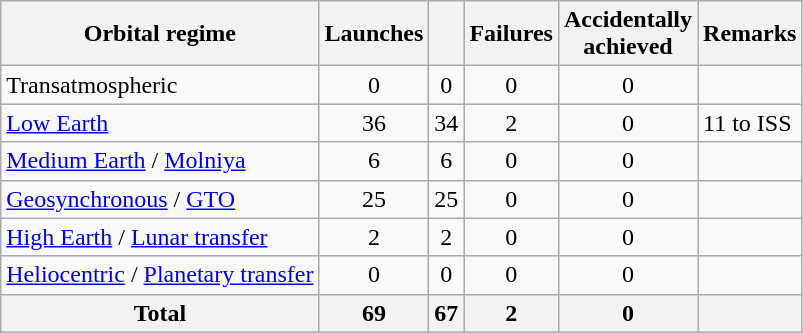<table class="wikitable sortable" style=text-align:center>
<tr>
<th>Orbital regime</th>
<th>Launches</th>
<th></th>
<th>Failures</th>
<th>Accidentally<br>achieved</th>
<th>Remarks</th>
</tr>
<tr>
<td align=left>Transatmospheric</td>
<td>0</td>
<td>0</td>
<td>0</td>
<td>0</td>
<td></td>
</tr>
<tr>
<td align=left><a href='#'>Low Earth</a></td>
<td>36</td>
<td>34</td>
<td>2</td>
<td>0</td>
<td align=left>11 to ISS</td>
</tr>
<tr>
<td align=left><a href='#'>Medium Earth</a> / <a href='#'>Molniya</a></td>
<td>6</td>
<td>6</td>
<td>0</td>
<td>0</td>
<td></td>
</tr>
<tr>
<td align=left><a href='#'>Geosynchronous</a> / <a href='#'>GTO</a></td>
<td>25</td>
<td>25</td>
<td>0</td>
<td>0</td>
<td></td>
</tr>
<tr>
<td align=left><a href='#'>High Earth</a> / <a href='#'>Lunar transfer</a></td>
<td>2</td>
<td>2</td>
<td>0</td>
<td>0</td>
<td></td>
</tr>
<tr>
<td align=left><a href='#'>Heliocentric</a> / <a href='#'>Planetary transfer</a></td>
<td>0</td>
<td>0</td>
<td>0</td>
<td>0</td>
<td></td>
</tr>
<tr class="sortbottom">
<th>Total</th>
<th>69</th>
<th>67</th>
<th>2</th>
<th>0</th>
<th></th>
</tr>
</table>
